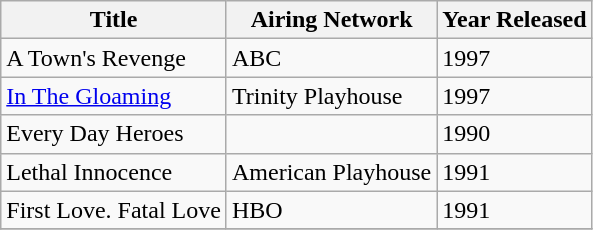<table class="wikitable">
<tr>
<th>Title</th>
<th>Airing Network</th>
<th>Year Released</th>
</tr>
<tr>
<td>A Town's Revenge</td>
<td>ABC</td>
<td>1997</td>
</tr>
<tr>
<td><a href='#'>In The Gloaming</a></td>
<td>Trinity Playhouse</td>
<td>1997</td>
</tr>
<tr>
<td>Every Day Heroes</td>
<td></td>
<td>1990</td>
</tr>
<tr>
<td>Lethal Innocence</td>
<td>American Playhouse</td>
<td>1991</td>
</tr>
<tr>
<td>First Love. Fatal Love</td>
<td>HBO</td>
<td>1991</td>
</tr>
<tr>
</tr>
</table>
